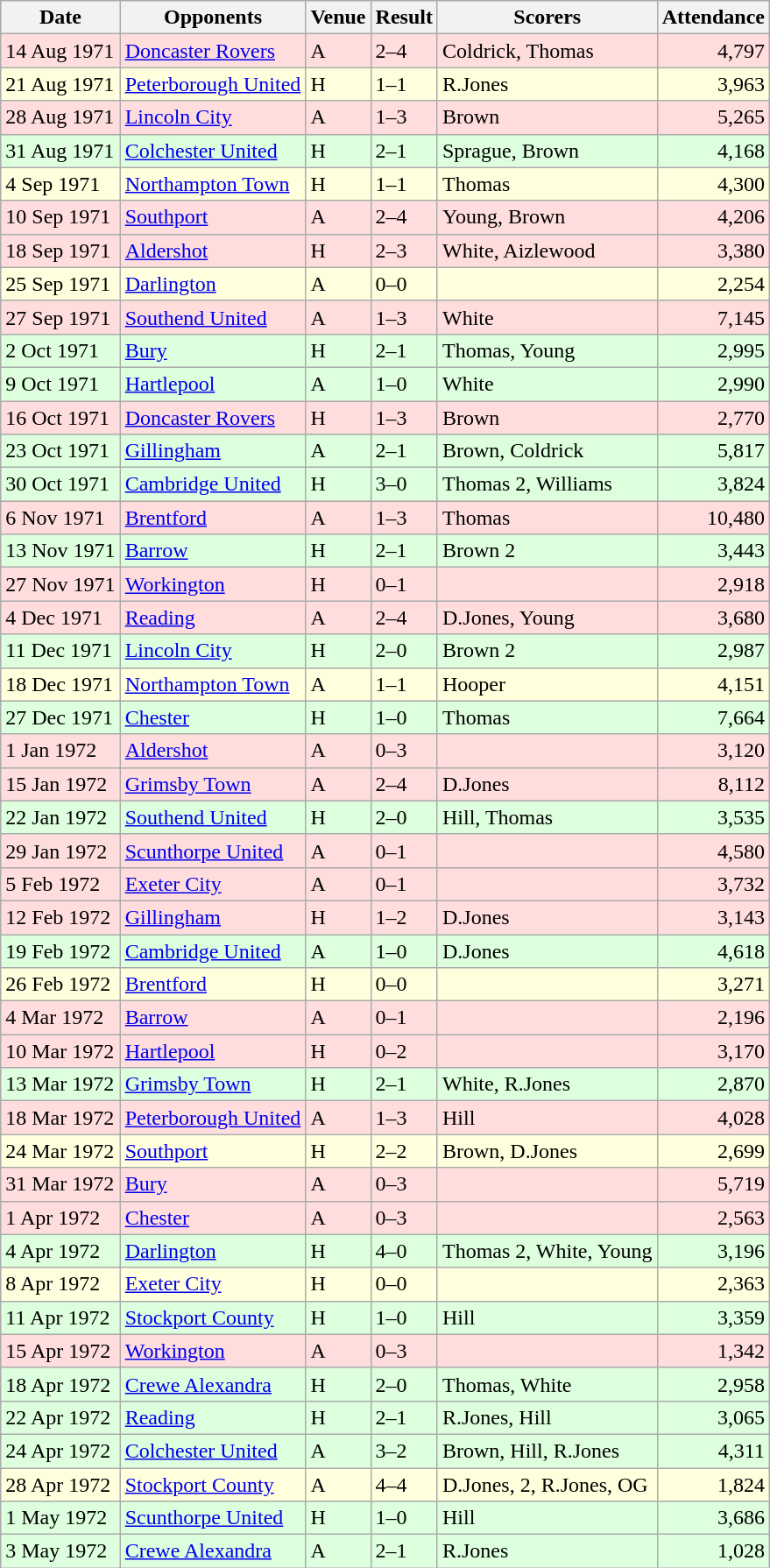<table class="wikitable sortable">
<tr>
<th>Date</th>
<th>Opponents</th>
<th>Venue</th>
<th>Result</th>
<th>Scorers</th>
<th>Attendance</th>
</tr>
<tr bgcolor="#ffdddd">
<td>14 Aug 1971</td>
<td><a href='#'>Doncaster Rovers</a></td>
<td>A</td>
<td>2–4</td>
<td>Coldrick, Thomas</td>
<td align="right">4,797</td>
</tr>
<tr bgcolor="#ffffdd">
<td>21 Aug 1971</td>
<td><a href='#'>Peterborough United</a></td>
<td>H</td>
<td>1–1</td>
<td>R.Jones</td>
<td align="right">3,963</td>
</tr>
<tr bgcolor="#ffdddd">
<td>28 Aug 1971</td>
<td><a href='#'>Lincoln City</a></td>
<td>A</td>
<td>1–3</td>
<td>Brown</td>
<td align="right">5,265</td>
</tr>
<tr bgcolor="#ddffdd">
<td>31 Aug 1971</td>
<td><a href='#'>Colchester United</a></td>
<td>H</td>
<td>2–1</td>
<td>Sprague, Brown</td>
<td align="right">4,168</td>
</tr>
<tr bgcolor="#ffffdd">
<td>4 Sep 1971</td>
<td><a href='#'>Northampton Town</a></td>
<td>H</td>
<td>1–1</td>
<td>Thomas</td>
<td align="right">4,300</td>
</tr>
<tr bgcolor="#ffdddd">
<td>10 Sep 1971</td>
<td><a href='#'>Southport</a></td>
<td>A</td>
<td>2–4</td>
<td>Young, Brown</td>
<td align="right">4,206</td>
</tr>
<tr bgcolor="#ffdddd">
<td>18 Sep 1971</td>
<td><a href='#'>Aldershot</a></td>
<td>H</td>
<td>2–3</td>
<td>White, Aizlewood</td>
<td align="right">3,380</td>
</tr>
<tr bgcolor="#ffffdd">
<td>25 Sep 1971</td>
<td><a href='#'>Darlington</a></td>
<td>A</td>
<td>0–0</td>
<td></td>
<td align="right">2,254</td>
</tr>
<tr bgcolor="#ffdddd">
<td>27 Sep 1971</td>
<td><a href='#'>Southend United</a></td>
<td>A</td>
<td>1–3</td>
<td>White</td>
<td align="right">7,145</td>
</tr>
<tr bgcolor="#ddffdd">
<td>2 Oct 1971</td>
<td><a href='#'>Bury</a></td>
<td>H</td>
<td>2–1</td>
<td>Thomas, Young</td>
<td align="right">2,995</td>
</tr>
<tr bgcolor="#ddffdd">
<td>9 Oct 1971</td>
<td><a href='#'>Hartlepool</a></td>
<td>A</td>
<td>1–0</td>
<td>White</td>
<td align="right">2,990</td>
</tr>
<tr bgcolor="#ffdddd">
<td>16 Oct 1971</td>
<td><a href='#'>Doncaster Rovers</a></td>
<td>H</td>
<td>1–3</td>
<td>Brown</td>
<td align="right">2,770</td>
</tr>
<tr bgcolor="#ddffdd">
<td>23 Oct 1971</td>
<td><a href='#'>Gillingham</a></td>
<td>A</td>
<td>2–1</td>
<td>Brown, Coldrick</td>
<td align="right">5,817</td>
</tr>
<tr bgcolor="#ddffdd">
<td>30 Oct 1971</td>
<td><a href='#'>Cambridge United</a></td>
<td>H</td>
<td>3–0</td>
<td>Thomas 2, Williams</td>
<td align="right">3,824</td>
</tr>
<tr bgcolor="#ffdddd">
<td>6 Nov 1971</td>
<td><a href='#'>Brentford</a></td>
<td>A</td>
<td>1–3</td>
<td>Thomas</td>
<td align="right">10,480</td>
</tr>
<tr bgcolor="#ddffdd">
<td>13 Nov 1971</td>
<td><a href='#'>Barrow</a></td>
<td>H</td>
<td>2–1</td>
<td>Brown 2</td>
<td align="right">3,443</td>
</tr>
<tr bgcolor="#ffdddd">
<td>27 Nov 1971</td>
<td><a href='#'>Workington</a></td>
<td>H</td>
<td>0–1</td>
<td></td>
<td align="right">2,918</td>
</tr>
<tr bgcolor="#ffdddd">
<td>4 Dec 1971</td>
<td><a href='#'>Reading</a></td>
<td>A</td>
<td>2–4</td>
<td>D.Jones, Young</td>
<td align="right">3,680</td>
</tr>
<tr bgcolor="#ddffdd">
<td>11 Dec 1971</td>
<td><a href='#'>Lincoln City</a></td>
<td>H</td>
<td>2–0</td>
<td>Brown 2</td>
<td align="right">2,987</td>
</tr>
<tr bgcolor="#ffffdd">
<td>18 Dec 1971</td>
<td><a href='#'>Northampton Town</a></td>
<td>A</td>
<td>1–1</td>
<td>Hooper</td>
<td align="right">4,151</td>
</tr>
<tr bgcolor="#ddffdd">
<td>27 Dec 1971</td>
<td><a href='#'>Chester</a></td>
<td>H</td>
<td>1–0</td>
<td>Thomas</td>
<td align="right">7,664</td>
</tr>
<tr bgcolor="#ffdddd">
<td>1 Jan 1972</td>
<td><a href='#'>Aldershot</a></td>
<td>A</td>
<td>0–3</td>
<td></td>
<td align="right">3,120</td>
</tr>
<tr bgcolor="#ffdddd">
<td>15 Jan 1972</td>
<td><a href='#'>Grimsby Town</a></td>
<td>A</td>
<td>2–4</td>
<td>D.Jones</td>
<td align="right">8,112</td>
</tr>
<tr bgcolor="#ddffdd">
<td>22 Jan 1972</td>
<td><a href='#'>Southend United</a></td>
<td>H</td>
<td>2–0</td>
<td>Hill, Thomas</td>
<td align="right">3,535</td>
</tr>
<tr bgcolor="#ffdddd">
<td>29 Jan 1972</td>
<td><a href='#'>Scunthorpe United</a></td>
<td>A</td>
<td>0–1</td>
<td></td>
<td align="right">4,580</td>
</tr>
<tr bgcolor="#ffdddd">
<td>5 Feb 1972</td>
<td><a href='#'>Exeter City</a></td>
<td>A</td>
<td>0–1</td>
<td></td>
<td align="right">3,732</td>
</tr>
<tr bgcolor="#ffdddd">
<td>12 Feb 1972</td>
<td><a href='#'>Gillingham</a></td>
<td>H</td>
<td>1–2</td>
<td>D.Jones</td>
<td align="right">3,143</td>
</tr>
<tr bgcolor="#ddffdd">
<td>19 Feb 1972</td>
<td><a href='#'>Cambridge United</a></td>
<td>A</td>
<td>1–0</td>
<td>D.Jones</td>
<td align="right">4,618</td>
</tr>
<tr bgcolor="#ffffdd">
<td>26 Feb 1972</td>
<td><a href='#'>Brentford</a></td>
<td>H</td>
<td>0–0</td>
<td></td>
<td align="right">3,271</td>
</tr>
<tr bgcolor="#ffdddd">
<td>4 Mar 1972</td>
<td><a href='#'>Barrow</a></td>
<td>A</td>
<td>0–1</td>
<td></td>
<td align="right">2,196</td>
</tr>
<tr bgcolor="#ffdddd">
<td>10 Mar 1972</td>
<td><a href='#'>Hartlepool</a></td>
<td>H</td>
<td>0–2</td>
<td></td>
<td align="right">3,170</td>
</tr>
<tr bgcolor="#ddffdd">
<td>13 Mar 1972</td>
<td><a href='#'>Grimsby Town</a></td>
<td>H</td>
<td>2–1</td>
<td>White, R.Jones</td>
<td align="right">2,870</td>
</tr>
<tr bgcolor="#ffdddd">
<td>18 Mar 1972</td>
<td><a href='#'>Peterborough United</a></td>
<td>A</td>
<td>1–3</td>
<td>Hill</td>
<td align="right">4,028</td>
</tr>
<tr bgcolor="#ffffdd">
<td>24 Mar 1972</td>
<td><a href='#'>Southport</a></td>
<td>H</td>
<td>2–2</td>
<td>Brown, D.Jones</td>
<td align="right">2,699</td>
</tr>
<tr bgcolor="#ffdddd">
<td>31 Mar 1972</td>
<td><a href='#'>Bury</a></td>
<td>A</td>
<td>0–3</td>
<td></td>
<td align="right">5,719</td>
</tr>
<tr bgcolor="#ffdddd">
<td>1 Apr 1972</td>
<td><a href='#'>Chester</a></td>
<td>A</td>
<td>0–3</td>
<td></td>
<td align="right">2,563</td>
</tr>
<tr bgcolor="#ddffdd">
<td>4 Apr 1972</td>
<td><a href='#'>Darlington</a></td>
<td>H</td>
<td>4–0</td>
<td>Thomas 2, White, Young</td>
<td align="right">3,196</td>
</tr>
<tr bgcolor="#ffffdd">
<td>8 Apr 1972</td>
<td><a href='#'>Exeter City</a></td>
<td>H</td>
<td>0–0</td>
<td></td>
<td align="right">2,363</td>
</tr>
<tr bgcolor="#ddffdd">
<td>11 Apr 1972</td>
<td><a href='#'>Stockport County</a></td>
<td>H</td>
<td>1–0</td>
<td>Hill</td>
<td align="right">3,359</td>
</tr>
<tr bgcolor="#ffdddd">
<td>15 Apr 1972</td>
<td><a href='#'>Workington</a></td>
<td>A</td>
<td>0–3</td>
<td></td>
<td align="right">1,342</td>
</tr>
<tr bgcolor="#ddffdd">
<td>18 Apr 1972</td>
<td><a href='#'>Crewe Alexandra</a></td>
<td>H</td>
<td>2–0</td>
<td>Thomas, White</td>
<td align="right">2,958</td>
</tr>
<tr bgcolor="#ddffdd">
<td>22 Apr 1972</td>
<td><a href='#'>Reading</a></td>
<td>H</td>
<td>2–1</td>
<td>R.Jones, Hill</td>
<td align="right">3,065</td>
</tr>
<tr bgcolor="#ddffdd">
<td>24 Apr 1972</td>
<td><a href='#'>Colchester United</a></td>
<td>A</td>
<td>3–2</td>
<td>Brown, Hill, R.Jones</td>
<td align="right">4,311</td>
</tr>
<tr bgcolor="#ffffdd">
<td>28 Apr 1972</td>
<td><a href='#'>Stockport County</a></td>
<td>A</td>
<td>4–4</td>
<td>D.Jones, 2, R.Jones, OG</td>
<td align="right">1,824</td>
</tr>
<tr bgcolor="#ddffdd">
<td>1 May 1972</td>
<td><a href='#'>Scunthorpe United</a></td>
<td>H</td>
<td>1–0</td>
<td>Hill</td>
<td align="right">3,686</td>
</tr>
<tr bgcolor="#ddffdd">
<td>3 May 1972</td>
<td><a href='#'>Crewe Alexandra</a></td>
<td>A</td>
<td>2–1</td>
<td>R.Jones</td>
<td align="right">1,028</td>
</tr>
</table>
